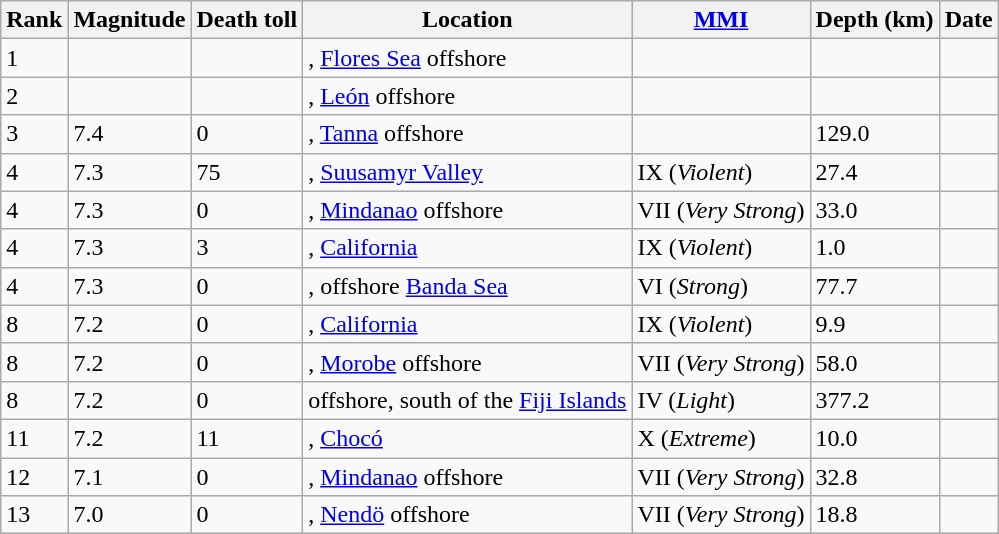<table class="sortable wikitable" style="font-size:100%;">
<tr>
<th>Rank</th>
<th>Magnitude</th>
<th>Death toll</th>
<th>Location</th>
<th><a href='#'>MMI</a></th>
<th>Depth (km)</th>
<th>Date</th>
</tr>
<tr>
<td>1</td>
<td></td>
<td></td>
<td>, <a href='#'>Flores Sea</a> offshore</td>
<td></td>
<td></td>
<td></td>
</tr>
<tr>
<td>2</td>
<td></td>
<td></td>
<td>, <a href='#'>León</a> offshore</td>
<td></td>
<td></td>
<td></td>
</tr>
<tr>
<td>3</td>
<td>7.4</td>
<td>0</td>
<td>, <a href='#'>Tanna</a> offshore</td>
<td></td>
<td>129.0</td>
<td></td>
</tr>
<tr>
<td>4</td>
<td>7.3</td>
<td>75</td>
<td>, <a href='#'>Suusamyr Valley</a></td>
<td>IX (<em>Violent</em>)</td>
<td>27.4</td>
<td></td>
</tr>
<tr>
<td>4</td>
<td>7.3</td>
<td>0</td>
<td>, <a href='#'>Mindanao</a> offshore</td>
<td>VII (<em>Very Strong</em>)</td>
<td>33.0</td>
<td></td>
</tr>
<tr>
<td>4</td>
<td>7.3</td>
<td>3</td>
<td>, <a href='#'>California</a></td>
<td>IX (<em>Violent</em>)</td>
<td>1.0</td>
<td></td>
</tr>
<tr>
<td>4</td>
<td>7.3</td>
<td>0</td>
<td>, offshore <a href='#'>Banda Sea</a></td>
<td>VI (<em>Strong</em>)</td>
<td>77.7</td>
<td></td>
</tr>
<tr>
<td>8</td>
<td>7.2</td>
<td>0</td>
<td>, <a href='#'>California</a></td>
<td>IX (<em>Violent</em>)</td>
<td>9.9</td>
<td></td>
</tr>
<tr>
<td>8</td>
<td>7.2</td>
<td>0</td>
<td>, <a href='#'>Morobe</a> offshore</td>
<td>VII (<em>Very Strong</em>)</td>
<td>58.0</td>
<td></td>
</tr>
<tr>
<td>8</td>
<td>7.2</td>
<td>0</td>
<td> offshore, south of the <a href='#'>Fiji Islands</a></td>
<td>IV (<em>Light</em>)</td>
<td>377.2</td>
<td></td>
</tr>
<tr>
<td>11</td>
<td>7.2</td>
<td>11</td>
<td>, <a href='#'>Chocó</a></td>
<td>X (<em>Extreme</em>)</td>
<td>10.0</td>
<td></td>
</tr>
<tr>
<td>12</td>
<td>7.1</td>
<td>0</td>
<td>, <a href='#'>Mindanao</a> offshore</td>
<td>VII (<em>Very Strong</em>)</td>
<td>32.8</td>
<td></td>
</tr>
<tr>
<td>13</td>
<td>7.0</td>
<td>0</td>
<td>, <a href='#'>Nendö</a> offshore</td>
<td>VII (<em>Very Strong</em>)</td>
<td>18.8</td>
<td></td>
</tr>
</table>
